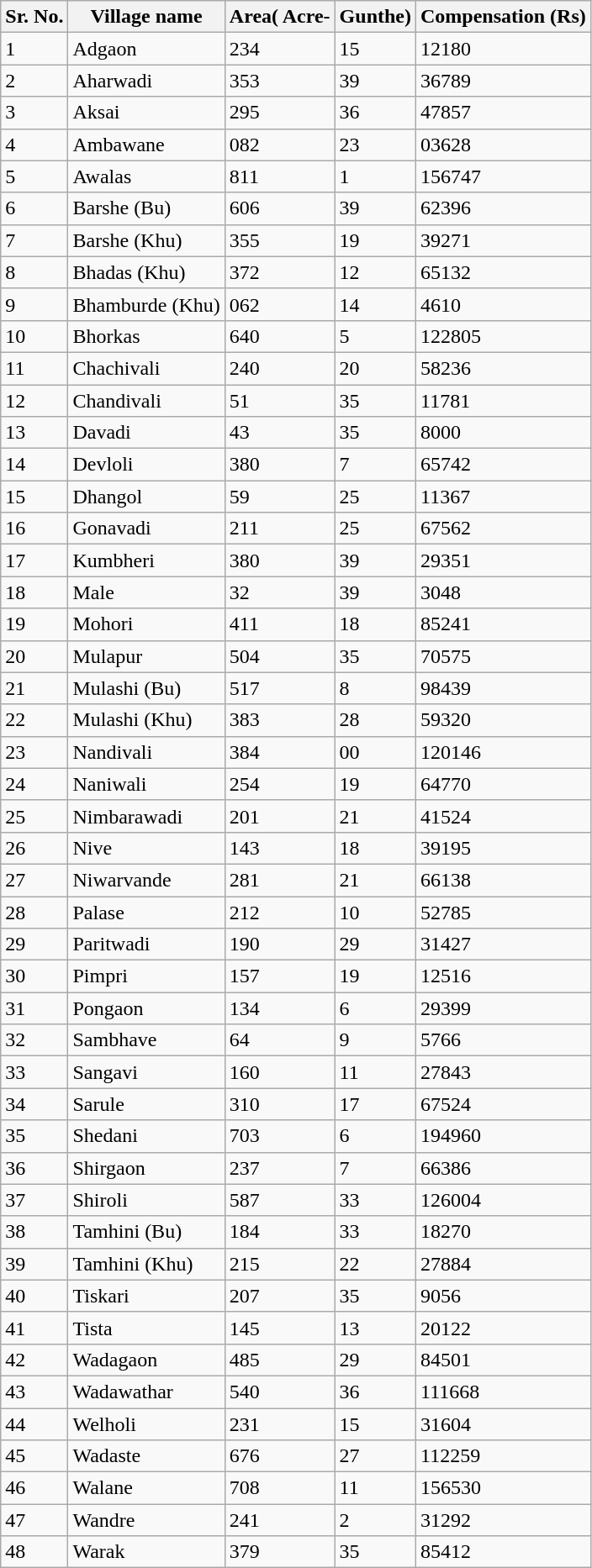<table class="wikitable">
<tr>
<th>Sr. No.</th>
<th>Village name</th>
<th>Area( Acre-</th>
<th>Gunthe)</th>
<th>Compensation (Rs)</th>
</tr>
<tr>
<td>1</td>
<td>Adgaon</td>
<td>234</td>
<td>15</td>
<td>12180</td>
</tr>
<tr>
<td>2</td>
<td>Aharwadi</td>
<td>353</td>
<td>39</td>
<td>36789</td>
</tr>
<tr>
<td>3</td>
<td>Aksai</td>
<td>295</td>
<td>36</td>
<td>47857</td>
</tr>
<tr>
<td>4</td>
<td>Ambawane</td>
<td>082</td>
<td>23</td>
<td>03628</td>
</tr>
<tr>
<td>5</td>
<td>Awalas</td>
<td>811</td>
<td>1</td>
<td>156747</td>
</tr>
<tr>
<td>6</td>
<td>Barshe (Bu)</td>
<td>606</td>
<td>39</td>
<td>62396</td>
</tr>
<tr>
<td>7</td>
<td>Barshe (Khu)</td>
<td>355</td>
<td>19</td>
<td>39271</td>
</tr>
<tr>
<td>8</td>
<td>Bhadas (Khu)</td>
<td>372</td>
<td>12</td>
<td>65132</td>
</tr>
<tr>
<td>9</td>
<td>Bhamburde (Khu)</td>
<td>062</td>
<td>14</td>
<td>4610</td>
</tr>
<tr>
<td>10</td>
<td>Bhorkas</td>
<td>640</td>
<td>5</td>
<td>122805</td>
</tr>
<tr>
<td>11</td>
<td>Chachivali</td>
<td>240</td>
<td>20</td>
<td>58236</td>
</tr>
<tr>
<td>12</td>
<td>Chandivali</td>
<td>51</td>
<td>35</td>
<td>11781</td>
</tr>
<tr>
<td>13</td>
<td>Davadi</td>
<td>43</td>
<td>35</td>
<td>8000</td>
</tr>
<tr>
<td>14</td>
<td>Devloli</td>
<td>380</td>
<td>7</td>
<td>65742</td>
</tr>
<tr>
<td>15</td>
<td>Dhangol</td>
<td>59</td>
<td>25</td>
<td>11367</td>
</tr>
<tr>
<td>16</td>
<td>Gonavadi</td>
<td>211</td>
<td>25</td>
<td>67562</td>
</tr>
<tr>
<td>17</td>
<td>Kumbheri</td>
<td>380</td>
<td>39</td>
<td>29351</td>
</tr>
<tr>
<td>18</td>
<td>Male</td>
<td>32</td>
<td>39</td>
<td>3048</td>
</tr>
<tr>
<td>19</td>
<td>Mohori</td>
<td>411</td>
<td>18</td>
<td>85241</td>
</tr>
<tr>
<td>20</td>
<td>Mulapur</td>
<td>504</td>
<td>35</td>
<td>70575</td>
</tr>
<tr>
<td>21</td>
<td>Mulashi (Bu)</td>
<td>517</td>
<td>8</td>
<td>98439</td>
</tr>
<tr>
<td>22</td>
<td>Mulashi (Khu)</td>
<td>383</td>
<td>28</td>
<td>59320</td>
</tr>
<tr>
<td>23</td>
<td>Nandivali</td>
<td>384</td>
<td>00</td>
<td>120146</td>
</tr>
<tr>
<td>24</td>
<td>Naniwali</td>
<td>254</td>
<td>19</td>
<td>64770</td>
</tr>
<tr>
<td>25</td>
<td>Nimbarawadi</td>
<td>201</td>
<td>21</td>
<td>41524</td>
</tr>
<tr>
<td>26</td>
<td>Nive</td>
<td>143</td>
<td>18</td>
<td>39195</td>
</tr>
<tr>
<td>27</td>
<td>Niwarvande</td>
<td>281</td>
<td>21</td>
<td>66138</td>
</tr>
<tr>
<td>28</td>
<td>Palase</td>
<td>212</td>
<td>10</td>
<td>52785</td>
</tr>
<tr>
<td>29</td>
<td>Paritwadi</td>
<td>190</td>
<td>29</td>
<td>31427</td>
</tr>
<tr>
<td>30</td>
<td>Pimpri</td>
<td>157</td>
<td>19</td>
<td>12516</td>
</tr>
<tr>
<td>31</td>
<td>Pongaon</td>
<td>134</td>
<td>6</td>
<td>29399</td>
</tr>
<tr>
<td>32</td>
<td>Sambhave</td>
<td>64</td>
<td>9</td>
<td>5766</td>
</tr>
<tr>
<td>33</td>
<td>Sangavi</td>
<td>160</td>
<td>11</td>
<td>27843</td>
</tr>
<tr>
<td>34</td>
<td>Sarule</td>
<td>310</td>
<td>17</td>
<td>67524</td>
</tr>
<tr>
<td>35</td>
<td>Shedani</td>
<td>703</td>
<td>6</td>
<td>194960</td>
</tr>
<tr>
<td>36</td>
<td>Shirgaon</td>
<td>237</td>
<td>7</td>
<td>66386</td>
</tr>
<tr>
<td>37</td>
<td>Shiroli</td>
<td>587</td>
<td>33</td>
<td>126004</td>
</tr>
<tr>
<td>38</td>
<td>Tamhini (Bu)</td>
<td>184</td>
<td>33</td>
<td>18270</td>
</tr>
<tr>
<td>39</td>
<td>Tamhini (Khu)</td>
<td>215</td>
<td>22</td>
<td>27884</td>
</tr>
<tr>
<td>40</td>
<td>Tiskari</td>
<td>207</td>
<td>35</td>
<td>9056</td>
</tr>
<tr>
<td>41</td>
<td>Tista</td>
<td>145</td>
<td>13</td>
<td>20122</td>
</tr>
<tr>
<td>42</td>
<td>Wadagaon</td>
<td>485</td>
<td>29</td>
<td>84501</td>
</tr>
<tr>
<td>43</td>
<td>Wadawathar</td>
<td>540</td>
<td>36</td>
<td>111668</td>
</tr>
<tr>
<td>44</td>
<td>Welholi</td>
<td>231</td>
<td>15</td>
<td>31604</td>
</tr>
<tr>
<td>45</td>
<td>Wadaste</td>
<td>676</td>
<td>27</td>
<td>112259</td>
</tr>
<tr>
<td>46</td>
<td>Walane</td>
<td>708</td>
<td>11</td>
<td>156530</td>
</tr>
<tr>
<td>47</td>
<td>Wandre</td>
<td>241</td>
<td>2</td>
<td>31292</td>
</tr>
<tr>
<td>48</td>
<td>Warak</td>
<td>379</td>
<td>35</td>
<td>85412</td>
</tr>
</table>
